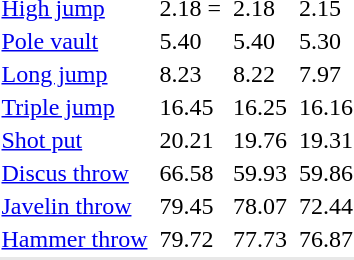<table>
<tr>
<td><a href='#'>High jump</a></td>
<td></td>
<td>2.18 =</td>
<td></td>
<td>2.18</td>
<td></td>
<td>2.15 </td>
</tr>
<tr>
<td><a href='#'>Pole vault</a></td>
<td></td>
<td>5.40</td>
<td></td>
<td>5.40</td>
<td></td>
<td>5.30 </td>
</tr>
<tr>
<td><a href='#'>Long jump</a></td>
<td></td>
<td>8.23 </td>
<td></td>
<td>8.22 </td>
<td></td>
<td>7.97</td>
</tr>
<tr>
<td><a href='#'>Triple jump</a></td>
<td></td>
<td>16.45 </td>
<td></td>
<td>16.25 </td>
<td></td>
<td>16.16 </td>
</tr>
<tr>
<td><a href='#'>Shot put</a></td>
<td></td>
<td>20.21</td>
<td></td>
<td>19.76</td>
<td></td>
<td>19.31 </td>
</tr>
<tr>
<td><a href='#'>Discus throw</a></td>
<td></td>
<td>66.58 </td>
<td></td>
<td>59.93</td>
<td></td>
<td>59.86 </td>
</tr>
<tr>
<td><a href='#'>Javelin throw</a></td>
<td></td>
<td>79.45</td>
<td></td>
<td>78.07 </td>
<td></td>
<td>72.44</td>
</tr>
<tr>
<td><a href='#'>Hammer throw</a></td>
<td></td>
<td>79.72 </td>
<td></td>
<td>77.73</td>
<td></td>
<td>76.87</td>
</tr>
<tr style="background:#e8e8e8;">
<td colspan=7></td>
</tr>
</table>
